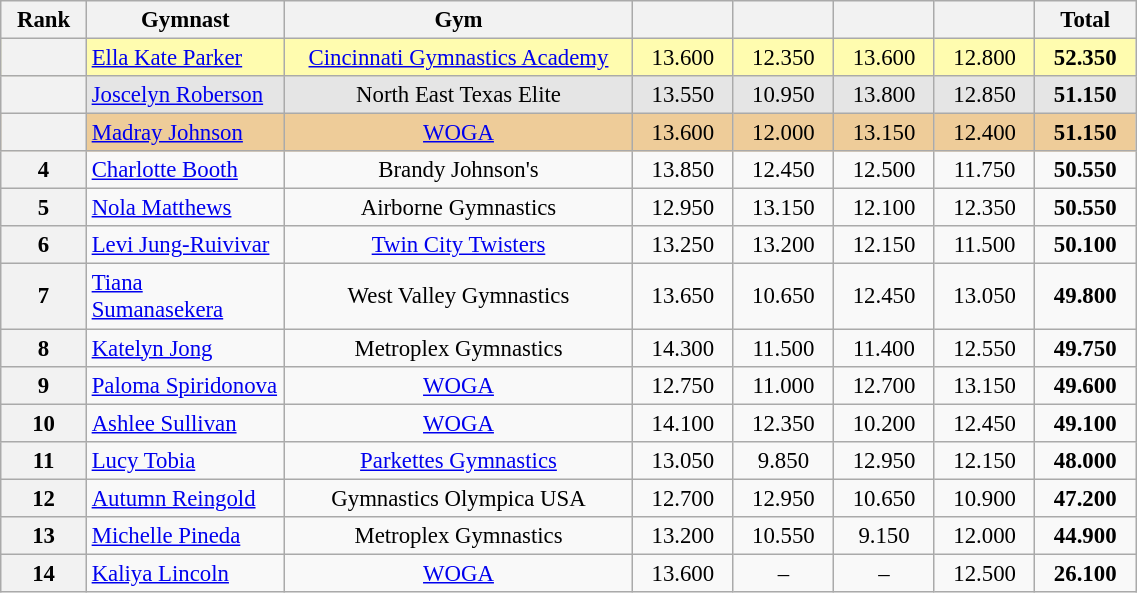<table class="wikitable sortable" style="text-align:center; font-size:95%">
<tr>
<th scope="col" style="width:50px;">Rank</th>
<th scope="col" style="width:125px;">Gymnast</th>
<th scope="col" style="width:225px;">Gym</th>
<th scope="col" style="width:60px;"></th>
<th scope="col" style="width:60px;"></th>
<th scope="col" style="width:60px;"></th>
<th scope="col" style="width:60px;"></th>
<th scope="col" style="width:60px;">Total</th>
</tr>
<tr style="background:#fffcaf;">
<th scope=row style="text-align:center"></th>
<td align=left><a href='#'>Ella Kate Parker</a></td>
<td><a href='#'>Cincinnati Gymnastics Academy</a></td>
<td>13.600</td>
<td>12.350</td>
<td>13.600</td>
<td>12.800</td>
<td><strong>52.350</strong></td>
</tr>
<tr style="background:#e5e5e5;">
<th scope=row style="text-align:center"></th>
<td align=left><a href='#'>Joscelyn Roberson</a></td>
<td>North East Texas Elite</td>
<td>13.550</td>
<td>10.950</td>
<td>13.800</td>
<td>12.850</td>
<td><strong>51.150</strong></td>
</tr>
<tr style="background:#ec9;">
<th scope=row style="text-align:center"></th>
<td align=left><a href='#'>Madray Johnson</a></td>
<td><a href='#'>WOGA</a></td>
<td>13.600</td>
<td>12.000</td>
<td>13.150</td>
<td>12.400</td>
<td><strong>51.150</strong></td>
</tr>
<tr>
<th scope=row style="text-align:center">4</th>
<td align=left><a href='#'>Charlotte Booth</a></td>
<td>Brandy Johnson's</td>
<td>13.850</td>
<td>12.450</td>
<td>12.500</td>
<td>11.750</td>
<td><strong>50.550</strong></td>
</tr>
<tr>
<th scope=row style="text-align:center">5</th>
<td align=left><a href='#'>Nola Matthews</a></td>
<td>Airborne Gymnastics</td>
<td>12.950</td>
<td>13.150</td>
<td>12.100</td>
<td>12.350</td>
<td><strong>50.550</strong></td>
</tr>
<tr>
<th scope=row style="text-align:center">6</th>
<td align=left><a href='#'>Levi Jung-Ruivivar</a></td>
<td><a href='#'>Twin City Twisters</a></td>
<td>13.250</td>
<td>13.200</td>
<td>12.150</td>
<td>11.500</td>
<td><strong>50.100</strong></td>
</tr>
<tr>
<th scope=row style="text-align:center">7</th>
<td align=left><a href='#'>Tiana Sumanasekera</a></td>
<td>West Valley Gymnastics</td>
<td>13.650</td>
<td>10.650</td>
<td>12.450</td>
<td>13.050</td>
<td><strong>49.800</strong></td>
</tr>
<tr>
<th scope=row style="text-align:center">8</th>
<td align=left><a href='#'>Katelyn Jong</a></td>
<td>Metroplex Gymnastics</td>
<td>14.300</td>
<td>11.500</td>
<td>11.400</td>
<td>12.550</td>
<td><strong>49.750</strong></td>
</tr>
<tr>
<th scope=row style="text-align:center">9</th>
<td align=left><a href='#'>Paloma Spiridonova</a></td>
<td><a href='#'>WOGA</a></td>
<td>12.750</td>
<td>11.000</td>
<td>12.700</td>
<td>13.150</td>
<td><strong>49.600</strong></td>
</tr>
<tr>
<th scope=row style="text-align:center">10</th>
<td align=left><a href='#'>Ashlee Sullivan</a></td>
<td><a href='#'>WOGA</a></td>
<td>14.100</td>
<td>12.350</td>
<td>10.200</td>
<td>12.450</td>
<td><strong>49.100</strong></td>
</tr>
<tr>
<th scope=row style="text-align:center">11</th>
<td align=left><a href='#'>Lucy Tobia</a></td>
<td><a href='#'>Parkettes Gymnastics</a></td>
<td>13.050</td>
<td>9.850</td>
<td>12.950</td>
<td>12.150</td>
<td><strong>48.000</strong></td>
</tr>
<tr>
<th scope=row style="text-align:center">12</th>
<td align=left><a href='#'>Autumn Reingold</a></td>
<td>Gymnastics Olympica USA</td>
<td>12.700</td>
<td>12.950</td>
<td>10.650</td>
<td>10.900</td>
<td><strong>47.200</strong></td>
</tr>
<tr>
<th scope=row style="text-align:center">13</th>
<td align=left><a href='#'>Michelle Pineda</a></td>
<td>Metroplex Gymnastics</td>
<td>13.200</td>
<td>10.550</td>
<td>9.150</td>
<td>12.000</td>
<td><strong>44.900</strong></td>
</tr>
<tr>
<th scope=row style="text-align:center">14</th>
<td align=left><a href='#'>Kaliya Lincoln</a></td>
<td><a href='#'>WOGA</a></td>
<td>13.600</td>
<td>–</td>
<td>–</td>
<td>12.500</td>
<td><strong>26.100</strong></td>
</tr>
</table>
